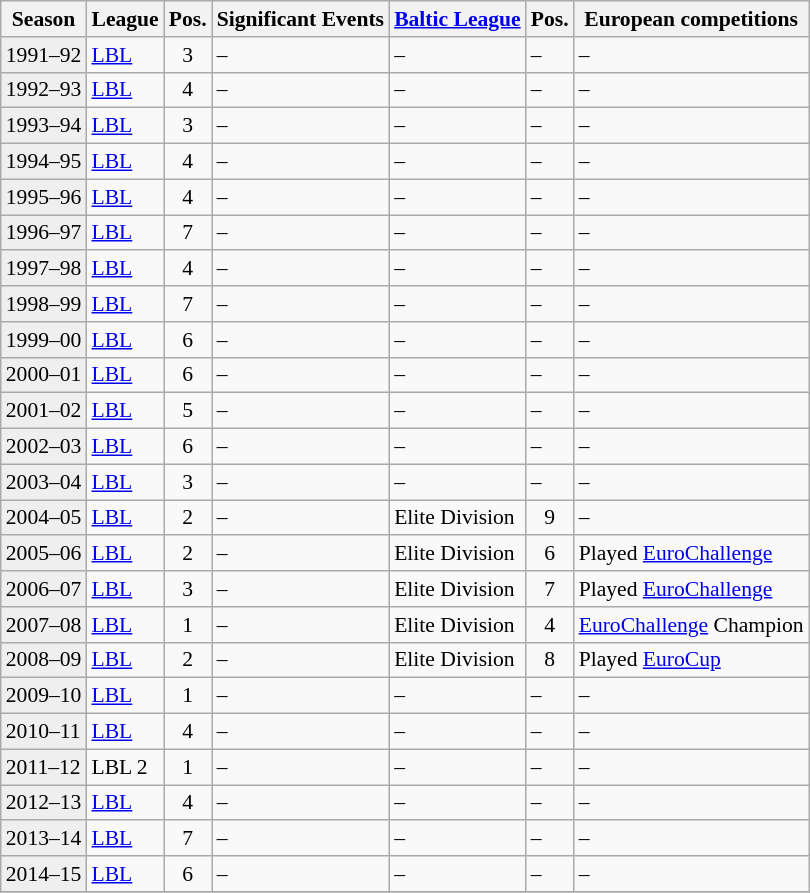<table class="wikitable"  style="font-size:90%;">
<tr>
<th>Season</th>
<th>League</th>
<th>Pos.</th>
<th>Significant Events</th>
<th><a href='#'>Baltic League</a></th>
<th>Pos.</th>
<th>European competitions</th>
</tr>
<tr>
<td style="background:#efefef;">1991–92</td>
<td><a href='#'>LBL</a></td>
<td align="center">3</td>
<td>–</td>
<td>–</td>
<td>–</td>
<td>–</td>
</tr>
<tr>
<td style="background:#efefef;">1992–93</td>
<td><a href='#'>LBL</a></td>
<td align="center">4</td>
<td>–</td>
<td>–</td>
<td>–</td>
<td>–</td>
</tr>
<tr>
<td style="background:#efefef;">1993–94</td>
<td><a href='#'>LBL</a></td>
<td align="center">3</td>
<td>–</td>
<td>–</td>
<td>–</td>
<td>–</td>
</tr>
<tr>
<td style="background:#efefef;">1994–95</td>
<td><a href='#'>LBL</a></td>
<td align="center">4</td>
<td>–</td>
<td>–</td>
<td>–</td>
<td>–</td>
</tr>
<tr>
<td style="background:#efefef;">1995–96</td>
<td><a href='#'>LBL</a></td>
<td align="center">4</td>
<td>–</td>
<td>–</td>
<td>–</td>
<td>–</td>
</tr>
<tr>
<td style="background:#efefef;">1996–97</td>
<td><a href='#'>LBL</a></td>
<td align="center">7</td>
<td>–</td>
<td>–</td>
<td>–</td>
<td>–</td>
</tr>
<tr>
<td style="background:#efefef;">1997–98</td>
<td><a href='#'>LBL</a></td>
<td align="center">4</td>
<td>–</td>
<td>–</td>
<td>–</td>
<td>–</td>
</tr>
<tr>
<td style="background:#efefef;">1998–99</td>
<td><a href='#'>LBL</a></td>
<td align="center">7</td>
<td>–</td>
<td>–</td>
<td>–</td>
<td>–</td>
</tr>
<tr>
<td style="background:#efefef;">1999–00</td>
<td><a href='#'>LBL</a></td>
<td align="center">6</td>
<td>–</td>
<td>–</td>
<td>–</td>
<td>–</td>
</tr>
<tr>
<td style="background:#efefef;">2000–01</td>
<td><a href='#'>LBL</a></td>
<td align="center">6</td>
<td>–</td>
<td>–</td>
<td>–</td>
<td>–</td>
</tr>
<tr>
<td style="background:#efefef;">2001–02</td>
<td><a href='#'>LBL</a></td>
<td align="center">5</td>
<td>–</td>
<td>–</td>
<td>–</td>
<td>–</td>
</tr>
<tr>
<td style="background:#efefef;">2002–03</td>
<td><a href='#'>LBL</a></td>
<td align="center">6</td>
<td>–</td>
<td>–</td>
<td>–</td>
<td>–</td>
</tr>
<tr>
<td style="background:#efefef;">2003–04</td>
<td><a href='#'>LBL</a></td>
<td align="center">3</td>
<td>–</td>
<td>–</td>
<td>–</td>
<td>–</td>
</tr>
<tr>
<td style="background:#efefef;">2004–05</td>
<td><a href='#'>LBL</a></td>
<td align="center">2</td>
<td>–</td>
<td>Elite Division</td>
<td align="center">9</td>
<td>–</td>
</tr>
<tr>
<td style="background:#efefef;">2005–06</td>
<td><a href='#'>LBL</a></td>
<td align="center">2</td>
<td>–</td>
<td>Elite Division</td>
<td align="center">6</td>
<td>Played <a href='#'>EuroChallenge</a></td>
</tr>
<tr>
<td style="background:#efefef;">2006–07</td>
<td><a href='#'>LBL</a></td>
<td align="center">3</td>
<td>–</td>
<td>Elite Division</td>
<td align="center">7</td>
<td>Played <a href='#'>EuroChallenge</a></td>
</tr>
<tr>
<td style="background:#efefef;">2007–08</td>
<td><a href='#'>LBL</a></td>
<td align="center">1</td>
<td>–</td>
<td>Elite Division</td>
<td align="center">4</td>
<td><a href='#'>EuroChallenge</a> Champion</td>
</tr>
<tr>
<td style="background:#efefef;">2008–09</td>
<td><a href='#'>LBL</a></td>
<td align="center">2</td>
<td>–</td>
<td>Elite Division</td>
<td align="center">8</td>
<td>Played <a href='#'>EuroCup</a></td>
</tr>
<tr>
<td style="background:#efefef;">2009–10</td>
<td><a href='#'>LBL</a></td>
<td align="center">1</td>
<td>–</td>
<td>–</td>
<td>–</td>
<td>–</td>
</tr>
<tr>
<td style="background:#efefef;">2010–11</td>
<td><a href='#'>LBL</a></td>
<td align="center">4</td>
<td>–</td>
<td>–</td>
<td>–</td>
<td>–</td>
</tr>
<tr>
<td style="background:#efefef;">2011–12</td>
<td>LBL 2</td>
<td align="center">1</td>
<td>–</td>
<td>–</td>
<td>–</td>
<td>–</td>
</tr>
<tr>
<td style="background:#efefef;">2012–13</td>
<td><a href='#'>LBL</a></td>
<td align="center">4</td>
<td>–</td>
<td>–</td>
<td>–</td>
<td>–</td>
</tr>
<tr>
<td style="background:#efefef;">2013–14</td>
<td><a href='#'>LBL</a></td>
<td align="center">7</td>
<td>–</td>
<td>–</td>
<td>–</td>
<td>–</td>
</tr>
<tr>
<td style="background:#efefef;">2014–15</td>
<td><a href='#'>LBL</a></td>
<td align="center">6</td>
<td>–</td>
<td>–</td>
<td>–</td>
<td>–</td>
</tr>
<tr>
</tr>
</table>
